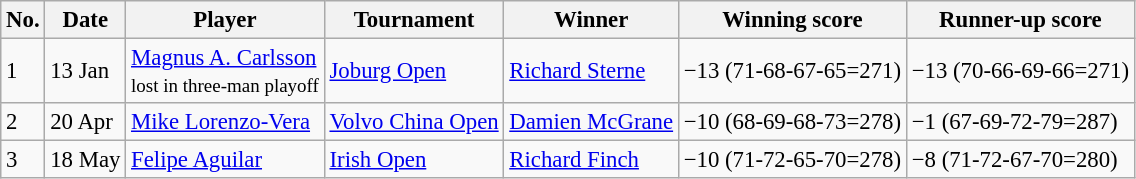<table class="wikitable" style="font-size:95%;">
<tr>
<th>No.</th>
<th>Date</th>
<th>Player</th>
<th>Tournament</th>
<th>Winner</th>
<th>Winning score</th>
<th>Runner-up score</th>
</tr>
<tr>
<td>1</td>
<td>13 Jan</td>
<td> <a href='#'>Magnus A. Carlsson</a><br><small>lost in three-man playoff</small></td>
<td><a href='#'>Joburg Open</a></td>
<td> <a href='#'>Richard Sterne</a></td>
<td>−13 (71-68-67-65=271)</td>
<td>−13 (70-66-69-66=271)</td>
</tr>
<tr>
<td>2</td>
<td>20 Apr</td>
<td> <a href='#'>Mike Lorenzo-Vera</a></td>
<td><a href='#'>Volvo China Open</a></td>
<td> <a href='#'>Damien McGrane</a></td>
<td>−10 (68-69-68-73=278)</td>
<td>−1 (67-69-72-79=287)</td>
</tr>
<tr>
<td>3</td>
<td>18 May</td>
<td> <a href='#'>Felipe Aguilar</a></td>
<td><a href='#'>Irish Open</a></td>
<td> <a href='#'>Richard Finch</a></td>
<td>−10 (71-72-65-70=278)</td>
<td>−8 (71-72-67-70=280)</td>
</tr>
</table>
